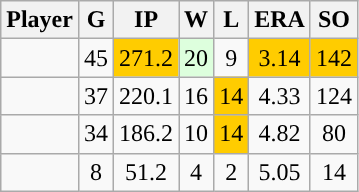<table class="wikitable sortable" style="text-align:center;">
<tr>
<th>Player</th>
<th>G</th>
<th>IP</th>
<th>W</th>
<th>L</th>
<th>ERA</th>
<th>SO</th>
</tr>
<tr>
<td></td>
<td>45</td>
<td style="background:#fc0;">271.2</td>
<td style="background:#DDFFDD;">20</td>
<td>9</td>
<td style="background:#fc0;">3.14</td>
<td style="background:#fc0;">142</td>
</tr>
<tr>
<td></td>
<td>37</td>
<td>220.1</td>
<td>16</td>
<td style="background:#fc0;">14</td>
<td>4.33</td>
<td>124</td>
</tr>
<tr>
<td></td>
<td>34</td>
<td>186.2</td>
<td>10</td>
<td style="background:#fc0;">14</td>
<td>4.82</td>
<td>80</td>
</tr>
<tr>
<td></td>
<td>8</td>
<td>51.2</td>
<td>4</td>
<td>2</td>
<td>5.05</td>
<td>14</td>
</tr>
</table>
